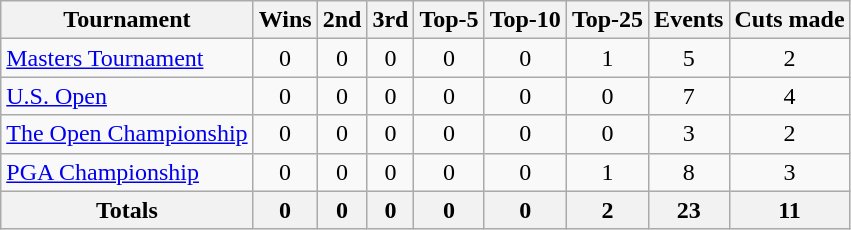<table class=wikitable style=text-align:center>
<tr>
<th>Tournament</th>
<th>Wins</th>
<th>2nd</th>
<th>3rd</th>
<th>Top-5</th>
<th>Top-10</th>
<th>Top-25</th>
<th>Events</th>
<th>Cuts made</th>
</tr>
<tr>
<td align=left><a href='#'>Masters Tournament</a></td>
<td>0</td>
<td>0</td>
<td>0</td>
<td>0</td>
<td>0</td>
<td>1</td>
<td>5</td>
<td>2</td>
</tr>
<tr>
<td align=left><a href='#'>U.S. Open</a></td>
<td>0</td>
<td>0</td>
<td>0</td>
<td>0</td>
<td>0</td>
<td>0</td>
<td>7</td>
<td>4</td>
</tr>
<tr>
<td align=left><a href='#'>The Open Championship</a></td>
<td>0</td>
<td>0</td>
<td>0</td>
<td>0</td>
<td>0</td>
<td>0</td>
<td>3</td>
<td>2</td>
</tr>
<tr>
<td align=left><a href='#'>PGA Championship</a></td>
<td>0</td>
<td>0</td>
<td>0</td>
<td>0</td>
<td>0</td>
<td>1</td>
<td>8</td>
<td>3</td>
</tr>
<tr>
<th>Totals</th>
<th>0</th>
<th>0</th>
<th>0</th>
<th>0</th>
<th>0</th>
<th>2</th>
<th>23</th>
<th>11</th>
</tr>
</table>
